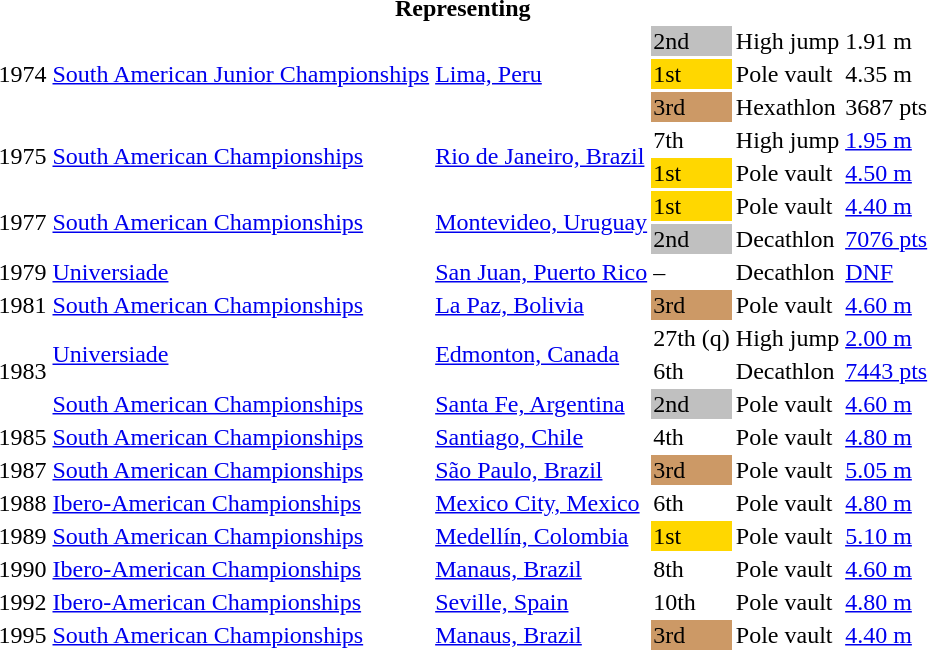<table>
<tr>
<th colspan="6">Representing </th>
</tr>
<tr>
<td rowspan=3>1974</td>
<td rowspan=3><a href='#'>South American Junior Championships</a></td>
<td rowspan=3><a href='#'>Lima, Peru</a></td>
<td bgcolor=silver>2nd</td>
<td>High jump</td>
<td>1.91 m</td>
</tr>
<tr>
<td bgcolor=gold>1st</td>
<td>Pole vault</td>
<td>4.35 m</td>
</tr>
<tr>
<td bgcolor=cc9966>3rd</td>
<td>Hexathlon</td>
<td>3687 pts</td>
</tr>
<tr>
<td rowspan=2>1975</td>
<td rowspan=2><a href='#'>South American Championships</a></td>
<td rowspan=2><a href='#'>Rio de Janeiro, Brazil</a></td>
<td>7th</td>
<td>High jump</td>
<td><a href='#'>1.95 m</a></td>
</tr>
<tr>
<td bgcolor=gold>1st</td>
<td>Pole vault</td>
<td><a href='#'>4.50 m</a></td>
</tr>
<tr>
<td rowspan=2>1977</td>
<td rowspan=2><a href='#'>South American Championships</a></td>
<td rowspan=2><a href='#'>Montevideo, Uruguay</a></td>
<td bgcolor=gold>1st</td>
<td>Pole vault</td>
<td><a href='#'>4.40 m</a></td>
</tr>
<tr>
<td bgcolor=silver>2nd</td>
<td>Decathlon</td>
<td><a href='#'>7076 pts</a></td>
</tr>
<tr>
<td>1979</td>
<td><a href='#'>Universiade</a></td>
<td><a href='#'>San Juan, Puerto Rico</a></td>
<td>–</td>
<td>Decathlon</td>
<td><a href='#'>DNF</a></td>
</tr>
<tr>
<td>1981</td>
<td><a href='#'>South American Championships</a></td>
<td><a href='#'>La Paz, Bolivia</a></td>
<td bgcolor=cc9966>3rd</td>
<td>Pole vault</td>
<td><a href='#'>4.60 m</a></td>
</tr>
<tr>
<td rowspan=3>1983</td>
<td rowspan=2><a href='#'>Universiade</a></td>
<td rowspan=2><a href='#'>Edmonton, Canada</a></td>
<td>27th (q)</td>
<td>High jump</td>
<td><a href='#'>2.00 m</a></td>
</tr>
<tr>
<td>6th</td>
<td>Decathlon</td>
<td><a href='#'>7443 pts</a></td>
</tr>
<tr>
<td><a href='#'>South American Championships</a></td>
<td><a href='#'>Santa Fe, Argentina</a></td>
<td bgcolor=silver>2nd</td>
<td>Pole vault</td>
<td><a href='#'>4.60 m</a></td>
</tr>
<tr>
<td>1985</td>
<td><a href='#'>South American Championships</a></td>
<td><a href='#'>Santiago, Chile</a></td>
<td>4th</td>
<td>Pole vault</td>
<td><a href='#'>4.80 m</a></td>
</tr>
<tr>
<td>1987</td>
<td><a href='#'>South American Championships</a></td>
<td><a href='#'>São Paulo, Brazil</a></td>
<td bgcolor=cc9966>3rd</td>
<td>Pole vault</td>
<td><a href='#'>5.05 m</a></td>
</tr>
<tr>
<td>1988</td>
<td><a href='#'>Ibero-American Championships</a></td>
<td><a href='#'>Mexico City, Mexico</a></td>
<td>6th</td>
<td>Pole vault</td>
<td><a href='#'>4.80 m</a></td>
</tr>
<tr>
<td>1989</td>
<td><a href='#'>South American Championships</a></td>
<td><a href='#'>Medellín, Colombia</a></td>
<td bgcolor=gold>1st</td>
<td>Pole vault</td>
<td><a href='#'>5.10 m</a></td>
</tr>
<tr>
<td>1990</td>
<td><a href='#'>Ibero-American Championships</a></td>
<td><a href='#'>Manaus, Brazil</a></td>
<td>8th</td>
<td>Pole vault</td>
<td><a href='#'>4.60 m</a></td>
</tr>
<tr>
<td>1992</td>
<td><a href='#'>Ibero-American Championships</a></td>
<td><a href='#'>Seville, Spain</a></td>
<td>10th</td>
<td>Pole vault</td>
<td><a href='#'>4.80 m</a></td>
</tr>
<tr>
<td>1995</td>
<td><a href='#'>South American Championships</a></td>
<td><a href='#'>Manaus, Brazil</a></td>
<td bgcolor=cc9966>3rd</td>
<td>Pole vault</td>
<td><a href='#'>4.40 m</a></td>
</tr>
</table>
